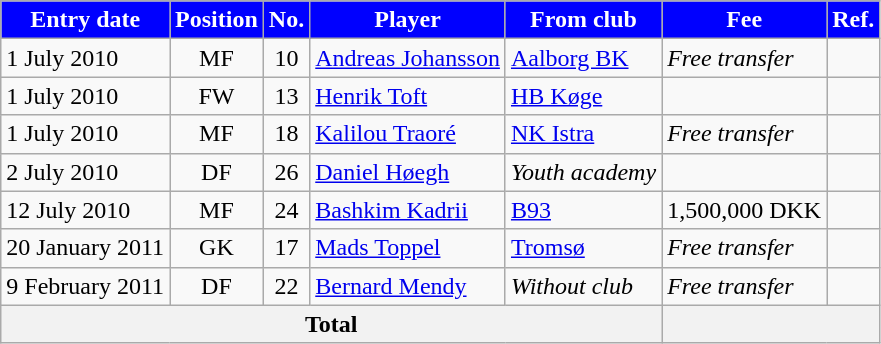<table class="wikitable sortable">
<tr>
<th style="background:#0000ff; color:white;"><strong>Entry date</strong></th>
<th style="background:#0000ff; color:white;"><strong>Position</strong></th>
<th style="background:#0000ff; color:white;"><strong>No.</strong></th>
<th style="background:#0000ff; color:white;"><strong>Player</strong></th>
<th style="background:#0000ff; color:white;"><strong>From club</strong></th>
<th style="background:#0000ff; color:white;"><strong>Fee</strong></th>
<th style="background:#0000ff; color:white;"><strong>Ref.</strong></th>
</tr>
<tr>
<td>1 July 2010</td>
<td style="text-align:center;">MF</td>
<td style="text-align:center;">10</td>
<td style="text-align:left;"> <a href='#'>Andreas Johansson</a></td>
<td style="text-align:left;"> <a href='#'>Aalborg BK</a></td>
<td><em>Free transfer</em></td>
<td></td>
</tr>
<tr>
<td>1 July 2010</td>
<td style="text-align:center;">FW</td>
<td style="text-align:center;">13</td>
<td style="text-align:left;"> <a href='#'>Henrik Toft</a></td>
<td style="text-align:left;"> <a href='#'>HB Køge</a></td>
<td></td>
<td></td>
</tr>
<tr>
<td>1 July 2010</td>
<td style="text-align:center;">MF</td>
<td style="text-align:center;">18</td>
<td style="text-align:left;"> <a href='#'>Kalilou Traoré</a></td>
<td style="text-align:left;"> <a href='#'>NK Istra</a></td>
<td><em>Free transfer</em></td>
<td></td>
</tr>
<tr>
<td>2 July 2010</td>
<td style="text-align:center;">DF</td>
<td style="text-align:center;">26</td>
<td style="text-align:left;"> <a href='#'>Daniel Høegh</a></td>
<td style="text-align:left;"><em>Youth academy</em></td>
<td></td>
<td></td>
</tr>
<tr>
<td>12 July 2010</td>
<td style="text-align:center;">MF</td>
<td style="text-align:center;">24</td>
<td style="text-align:left;"> <a href='#'>Bashkim Kadrii</a></td>
<td style="text-align:left;"> <a href='#'>B93</a></td>
<td>1,500,000 DKK</td>
<td></td>
</tr>
<tr>
<td>20 January 2011</td>
<td style="text-align:center;">GK</td>
<td style="text-align:center;">17</td>
<td style="text-align:left;"> <a href='#'>Mads Toppel</a></td>
<td style="text-align:left;"> <a href='#'>Tromsø</a></td>
<td><em>Free transfer</em></td>
<td></td>
</tr>
<tr>
<td>9 February 2011</td>
<td style="text-align:center;">DF</td>
<td style="text-align:center;">22</td>
<td style="text-align:left;"> <a href='#'>Bernard Mendy</a></td>
<td style="text-align:left;"><em>Without club</em></td>
<td><em>Free transfer</em></td>
<td></td>
</tr>
<tr>
<th colspan="5">Total</th>
<th colspan="2"></th>
</tr>
</table>
